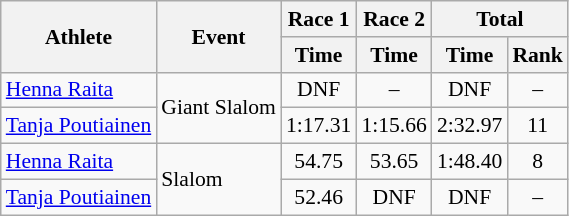<table class="wikitable" style="font-size:90%">
<tr>
<th rowspan="2">Athlete</th>
<th rowspan="2">Event</th>
<th>Race 1</th>
<th>Race 2</th>
<th colspan="2">Total</th>
</tr>
<tr>
<th>Time</th>
<th>Time</th>
<th>Time</th>
<th>Rank</th>
</tr>
<tr>
<td><a href='#'>Henna Raita</a></td>
<td rowspan="2">Giant Slalom</td>
<td align="center">DNF</td>
<td align="center">–</td>
<td align="center">DNF</td>
<td align="center">–</td>
</tr>
<tr>
<td><a href='#'>Tanja Poutiainen</a></td>
<td align="center">1:17.31</td>
<td align="center">1:15.66</td>
<td align="center">2:32.97</td>
<td align="center">11</td>
</tr>
<tr>
<td><a href='#'>Henna Raita</a></td>
<td rowspan="2">Slalom</td>
<td align="center">54.75</td>
<td align="center">53.65</td>
<td align="center">1:48.40</td>
<td align="center">8</td>
</tr>
<tr>
<td><a href='#'>Tanja Poutiainen</a></td>
<td align="center">52.46</td>
<td align="center">DNF</td>
<td align="center">DNF</td>
<td align="center">–</td>
</tr>
</table>
